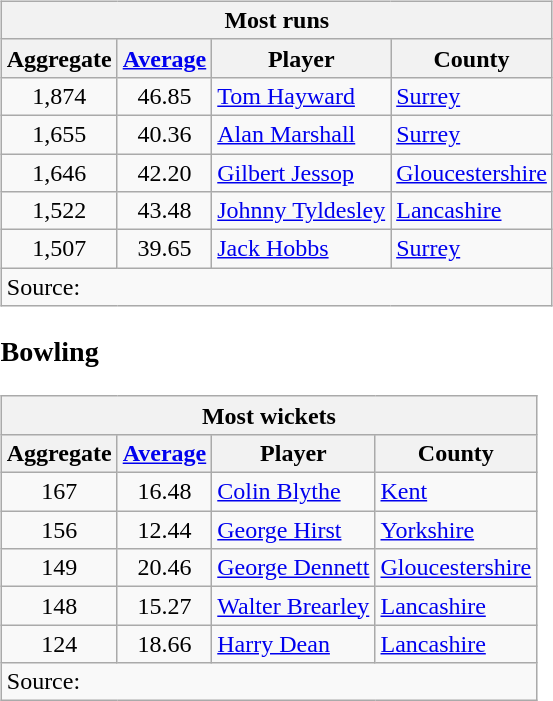<table>
<tr valign="top">
<td><br><table class="wikitable" style="text-align:left;">
<tr>
<th colspan=4>Most runs</th>
</tr>
<tr>
<th>Aggregate</th>
<th><a href='#'>Average</a></th>
<th>Player</th>
<th>County</th>
</tr>
<tr>
<td style="text-align:center;">1,874</td>
<td style="text-align:center;">46.85</td>
<td><a href='#'>Tom Hayward</a></td>
<td><a href='#'>Surrey</a></td>
</tr>
<tr>
<td style="text-align:center;">1,655</td>
<td style="text-align:center;">40.36</td>
<td><a href='#'>Alan Marshall</a></td>
<td><a href='#'>Surrey</a></td>
</tr>
<tr>
<td style="text-align:center;">1,646</td>
<td style="text-align:center;">42.20</td>
<td><a href='#'>Gilbert Jessop</a></td>
<td><a href='#'>Gloucestershire</a></td>
</tr>
<tr>
<td style="text-align:center;">1,522</td>
<td style="text-align:center;">43.48</td>
<td><a href='#'>Johnny Tyldesley</a></td>
<td><a href='#'>Lancashire</a></td>
</tr>
<tr>
<td style="text-align:center;">1,507</td>
<td style="text-align:center;">39.65</td>
<td><a href='#'>Jack Hobbs</a></td>
<td><a href='#'>Surrey</a></td>
</tr>
<tr>
<td colspan=4 align="left">Source:</td>
</tr>
</table>
<h3>Bowling</h3><table class="wikitable" style="text-align:left;">
<tr>
<th colspan=4>Most wickets</th>
</tr>
<tr>
<th>Aggregate</th>
<th><a href='#'>Average</a></th>
<th>Player</th>
<th>County</th>
</tr>
<tr>
<td style="text-align:center;">167</td>
<td style="text-align:center;">16.48</td>
<td><a href='#'>Colin Blythe</a></td>
<td><a href='#'>Kent</a></td>
</tr>
<tr>
<td style="text-align:center;">156</td>
<td style="text-align:center;">12.44</td>
<td><a href='#'>George Hirst</a></td>
<td><a href='#'>Yorkshire</a></td>
</tr>
<tr>
<td style="text-align:center;">149</td>
<td style="text-align:center;">20.46</td>
<td><a href='#'>George Dennett</a></td>
<td><a href='#'>Gloucestershire</a></td>
</tr>
<tr>
<td style="text-align:center;">148</td>
<td style="text-align:center;">15.27</td>
<td><a href='#'>Walter Brearley</a></td>
<td><a href='#'>Lancashire</a></td>
</tr>
<tr>
<td style="text-align:center;">124</td>
<td style="text-align:center;">18.66</td>
<td><a href='#'>Harry Dean</a></td>
<td><a href='#'>Lancashire</a></td>
</tr>
<tr>
<td colspan=4 align="left">Source:</td>
</tr>
</table>
</td>
</tr>
</table>
